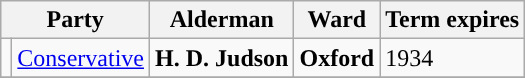<table class="wikitable">
<tr>
<th colspan="2">Party</th>
<th>Alderman</th>
<th>Ward</th>
<th>Term expires</th>
</tr>
<tr>
<td style="background-color:"></td>
<td><a href='#'>Conservative</a></td>
<td><strong>H. D. Judson</strong></td>
<td><strong>Oxford</strong></td>
<td>1934</td>
</tr>
<tr>
</tr>
</table>
